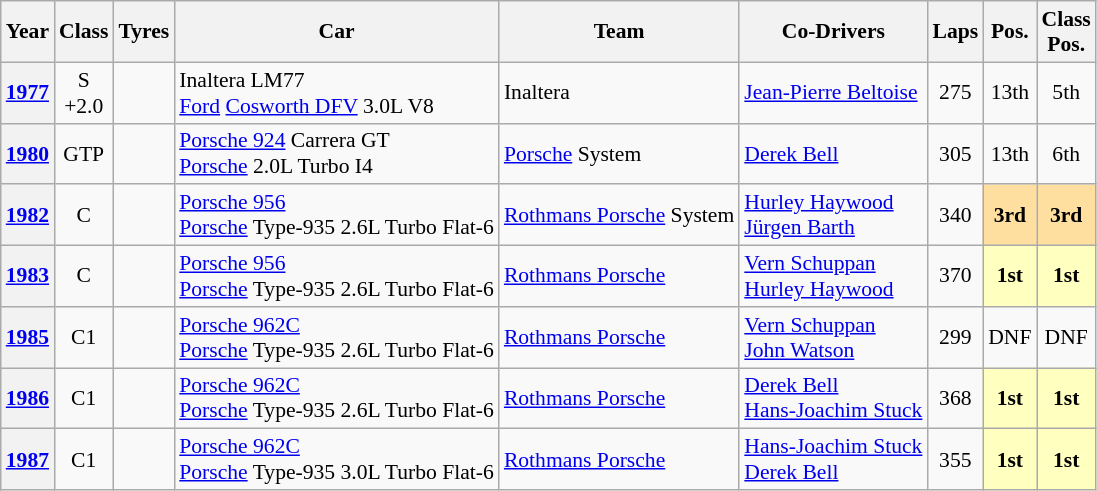<table class="wikitable" style="text-align:center; font-size:90%">
<tr>
<th>Year</th>
<th>Class</th>
<th>Tyres</th>
<th>Car</th>
<th>Team</th>
<th>Co-Drivers</th>
<th>Laps</th>
<th>Pos.</th>
<th>Class<br>Pos.</th>
</tr>
<tr>
<th><a href='#'>1977</a></th>
<td>S<br>+2.0</td>
<td></td>
<td align="left">Inaltera LM77<br><a href='#'>Ford</a> <a href='#'>Cosworth DFV</a> 3.0L V8</td>
<td align="left"> Inaltera</td>
<td align="left"> <a href='#'>Jean-Pierre Beltoise</a></td>
<td>275</td>
<td>13th</td>
<td>5th</td>
</tr>
<tr>
<th><a href='#'>1980</a></th>
<td>GTP</td>
<td></td>
<td align="left"><a href='#'>Porsche 924</a> Carrera GT<br><a href='#'>Porsche</a> 2.0L Turbo I4</td>
<td align="left"> <a href='#'>Porsche</a> System</td>
<td align="left"> <a href='#'>Derek Bell</a></td>
<td>305</td>
<td>13th</td>
<td>6th</td>
</tr>
<tr>
<th><a href='#'>1982</a></th>
<td>C</td>
<td></td>
<td align="left"><a href='#'>Porsche 956</a><br><a href='#'>Porsche</a> Type-935 2.6L Turbo Flat-6</td>
<td align="left"> <a href='#'>Rothmans Porsche</a> System</td>
<td align="left"> <a href='#'>Hurley Haywood</a><br> <a href='#'>Jürgen Barth</a></td>
<td>340</td>
<td style="background:#FFDF9F;"><strong>3rd</strong></td>
<td style="background:#FFDF9F;"><strong>3rd</strong></td>
</tr>
<tr>
<th><a href='#'>1983</a></th>
<td>C</td>
<td></td>
<td align="left"><a href='#'>Porsche 956</a><br><a href='#'>Porsche</a> Type-935 2.6L Turbo Flat-6</td>
<td align="left"> <a href='#'>Rothmans Porsche</a></td>
<td align="left"> <a href='#'>Vern Schuppan</a><br> <a href='#'>Hurley Haywood</a></td>
<td>370</td>
<td style="background:#FFFFBF;"><strong>1st</strong></td>
<td style="background:#FFFFBF;"><strong>1st</strong></td>
</tr>
<tr>
<th><a href='#'>1985</a></th>
<td>C1</td>
<td></td>
<td align="left"><a href='#'>Porsche 962C</a><br><a href='#'>Porsche</a> Type-935 2.6L Turbo Flat-6</td>
<td align="left"> <a href='#'>Rothmans Porsche</a></td>
<td align="left"> <a href='#'>Vern Schuppan</a><br> <a href='#'>John Watson</a></td>
<td>299</td>
<td>DNF</td>
<td>DNF</td>
</tr>
<tr>
<th><a href='#'>1986</a></th>
<td>C1</td>
<td></td>
<td align="left"><a href='#'>Porsche 962C</a><br><a href='#'>Porsche</a> Type-935 2.6L Turbo Flat-6</td>
<td align="left"> <a href='#'>Rothmans Porsche</a></td>
<td align="left"> <a href='#'>Derek Bell</a><br> <a href='#'>Hans-Joachim Stuck</a></td>
<td>368</td>
<td style="background:#FFFFBF;"><strong>1st</strong></td>
<td style="background:#FFFFBF;"><strong>1st</strong></td>
</tr>
<tr>
<th><a href='#'>1987</a></th>
<td>C1</td>
<td></td>
<td align="left"><a href='#'>Porsche 962C</a><br><a href='#'>Porsche</a> Type-935 3.0L Turbo Flat-6</td>
<td align="left"> <a href='#'>Rothmans Porsche</a></td>
<td align="left"> <a href='#'>Hans-Joachim Stuck</a><br> <a href='#'>Derek Bell</a></td>
<td>355</td>
<td style="background:#FFFFBF;"><strong>1st</strong></td>
<td style="background:#FFFFBF;"><strong>1st</strong></td>
</tr>
</table>
